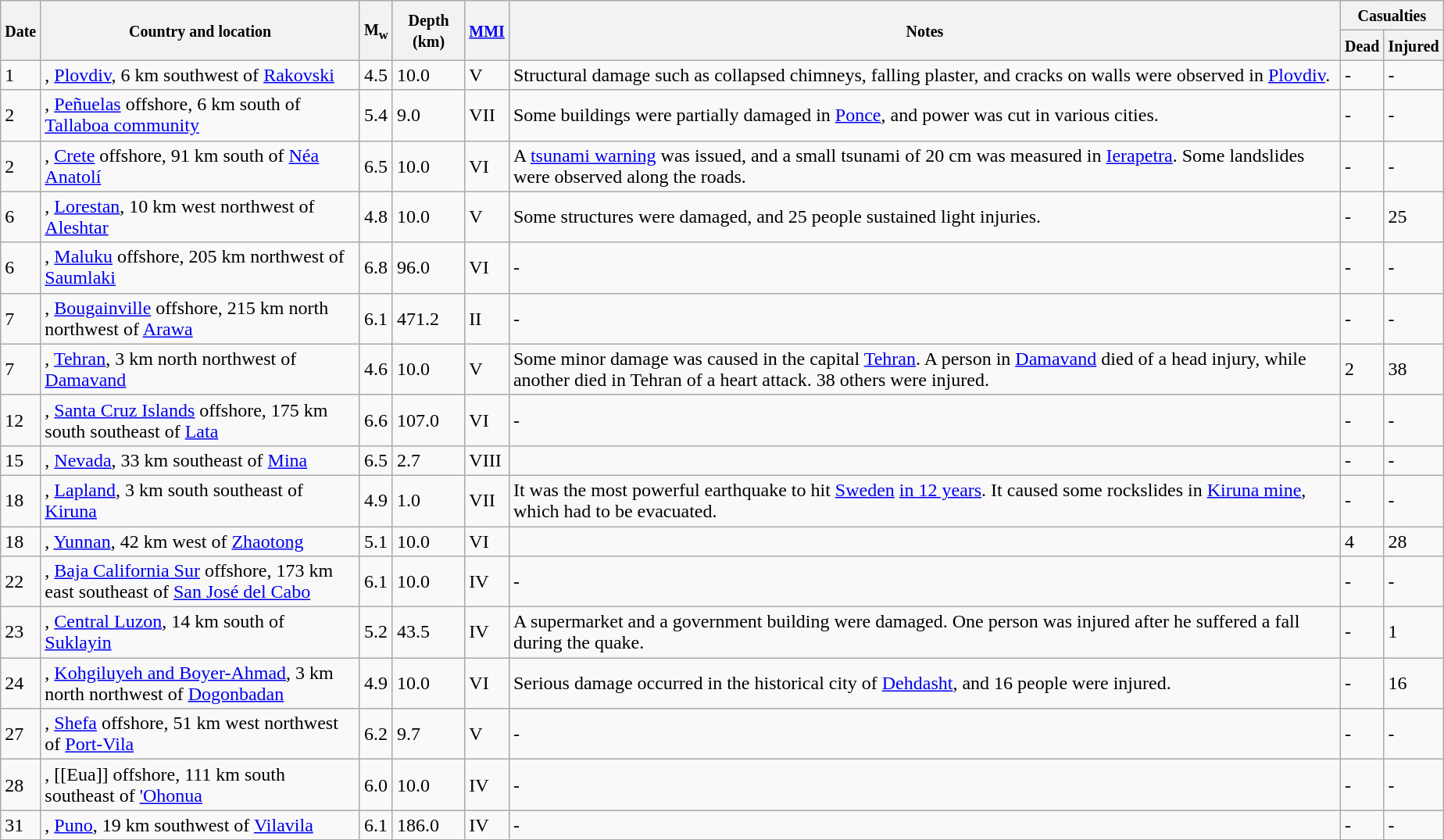<table class="wikitable sortable" style="border:1px black; margin-left:1em;">
<tr>
<th rowspan="2"><small>Date</small></th>
<th rowspan="2" style="width: 265px"><small>Country and location</small></th>
<th rowspan="2"><small>M<sub>w</sub></small></th>
<th rowspan="2"><small>Depth (km)</small></th>
<th rowspan="2"><small><a href='#'>MMI</a></small></th>
<th rowspan="2" class="unsortable"><small>Notes</small></th>
<th colspan="2"><small>Casualties</small></th>
</tr>
<tr>
<th><small>Dead</small></th>
<th><small>Injured</small></th>
</tr>
<tr>
<td>1</td>
<td>, <a href='#'>Plovdiv</a>, 6 km southwest of <a href='#'>Rakovski</a></td>
<td>4.5</td>
<td>10.0</td>
<td>V</td>
<td>Structural damage such as collapsed chimneys, falling plaster, and cracks on walls were observed in <a href='#'>Plovdiv</a>.</td>
<td>-</td>
<td>-</td>
</tr>
<tr>
<td>2</td>
<td>, <a href='#'>Peñuelas</a> offshore, 6 km south of <a href='#'>Tallaboa community</a></td>
<td>5.4</td>
<td>9.0</td>
<td>VII</td>
<td>Some buildings were partially damaged in <a href='#'>Ponce</a>, and power was cut in various cities.</td>
<td>-</td>
<td>-</td>
</tr>
<tr>
<td>2</td>
<td>, <a href='#'>Crete</a> offshore, 91 km south of <a href='#'>Néa Anatolí</a></td>
<td>6.5</td>
<td>10.0</td>
<td>VI</td>
<td>A <a href='#'>tsunami warning</a> was issued, and a small tsunami of 20 cm was measured in <a href='#'>Ierapetra</a>. Some landslides were observed along the roads.</td>
<td>-</td>
<td>-</td>
</tr>
<tr>
<td>6</td>
<td>, <a href='#'>Lorestan</a>, 10 km west northwest of <a href='#'>Aleshtar</a></td>
<td>4.8</td>
<td>10.0</td>
<td>V</td>
<td>Some structures were damaged, and 25 people sustained light injuries.</td>
<td>-</td>
<td>25</td>
</tr>
<tr>
<td>6</td>
<td>, <a href='#'>Maluku</a> offshore, 205 km northwest of <a href='#'>Saumlaki</a></td>
<td>6.8</td>
<td>96.0</td>
<td>VI</td>
<td>-</td>
<td>-</td>
<td>-</td>
</tr>
<tr>
<td>7</td>
<td>, <a href='#'>Bougainville</a> offshore, 215 km north northwest of <a href='#'>Arawa</a></td>
<td>6.1</td>
<td>471.2</td>
<td>II</td>
<td>-</td>
<td>-</td>
<td>-</td>
</tr>
<tr>
<td>7</td>
<td>, <a href='#'>Tehran</a>, 3 km north northwest of <a href='#'>Damavand</a></td>
<td>4.6</td>
<td>10.0</td>
<td>V</td>
<td>Some minor damage was caused in the capital <a href='#'>Tehran</a>. A person in <a href='#'>Damavand</a> died of a head injury, while another died in Tehran of a heart attack. 38 others were injured.</td>
<td>2</td>
<td>38</td>
</tr>
<tr>
<td>12</td>
<td>, <a href='#'>Santa Cruz Islands</a> offshore, 175 km south southeast of <a href='#'>Lata</a></td>
<td>6.6</td>
<td>107.0</td>
<td>VI</td>
<td>-</td>
<td>-</td>
<td>-</td>
</tr>
<tr>
<td>15</td>
<td>, <a href='#'>Nevada</a>, 33 km southeast of <a href='#'>Mina</a></td>
<td>6.5</td>
<td>2.7</td>
<td>VIII</td>
<td></td>
<td>-</td>
<td>-</td>
</tr>
<tr>
<td>18</td>
<td>, <a href='#'>Lapland</a>, 3 km south southeast of <a href='#'>Kiruna</a></td>
<td>4.9</td>
<td>1.0</td>
<td>VII</td>
<td>It was the most powerful earthquake to hit <a href='#'>Sweden</a> <a href='#'>in 12 years</a>. It caused some rockslides in <a href='#'>Kiruna mine</a>, which had to be evacuated.</td>
<td>-</td>
<td>-</td>
</tr>
<tr>
<td>18</td>
<td>, <a href='#'>Yunnan</a>, 42 km west of <a href='#'>Zhaotong</a></td>
<td>5.1</td>
<td>10.0</td>
<td>VI</td>
<td></td>
<td>4</td>
<td>28</td>
</tr>
<tr>
<td>22</td>
<td>, <a href='#'>Baja California Sur</a> offshore, 173 km east southeast of <a href='#'>San José del Cabo</a></td>
<td>6.1</td>
<td>10.0</td>
<td>IV</td>
<td>-</td>
<td>-</td>
<td>-</td>
</tr>
<tr>
<td>23</td>
<td>, <a href='#'>Central Luzon</a>, 14 km south of <a href='#'>Suklayin</a></td>
<td>5.2</td>
<td>43.5</td>
<td>IV</td>
<td>A supermarket and a government building were damaged. One person was injured after he suffered a fall during the quake.</td>
<td>-</td>
<td>1</td>
</tr>
<tr>
<td>24</td>
<td>, <a href='#'>Kohgiluyeh and Boyer-Ahmad</a>, 3 km north northwest of <a href='#'>Dogonbadan</a></td>
<td>4.9</td>
<td>10.0</td>
<td>VI</td>
<td>Serious damage occurred in the historical city of <a href='#'>Dehdasht</a>, and 16 people were injured.</td>
<td>-</td>
<td>16</td>
</tr>
<tr>
<td>27</td>
<td>, <a href='#'>Shefa</a> offshore, 51 km west northwest of <a href='#'>Port-Vila</a></td>
<td>6.2</td>
<td>9.7</td>
<td>V</td>
<td>-</td>
<td>-</td>
<td>-</td>
</tr>
<tr>
<td>28</td>
<td>, [[Eua]] offshore, 111 km south southeast of <a href='#'>'Ohonua</a></td>
<td>6.0</td>
<td>10.0</td>
<td>IV</td>
<td>-</td>
<td>-</td>
<td>-</td>
</tr>
<tr>
<td>31</td>
<td>, <a href='#'>Puno</a>, 19 km southwest of <a href='#'>Vilavila</a></td>
<td>6.1</td>
<td>186.0</td>
<td>IV</td>
<td>-</td>
<td>-</td>
<td>-</td>
</tr>
<tr>
</tr>
<tr>
</tr>
</table>
